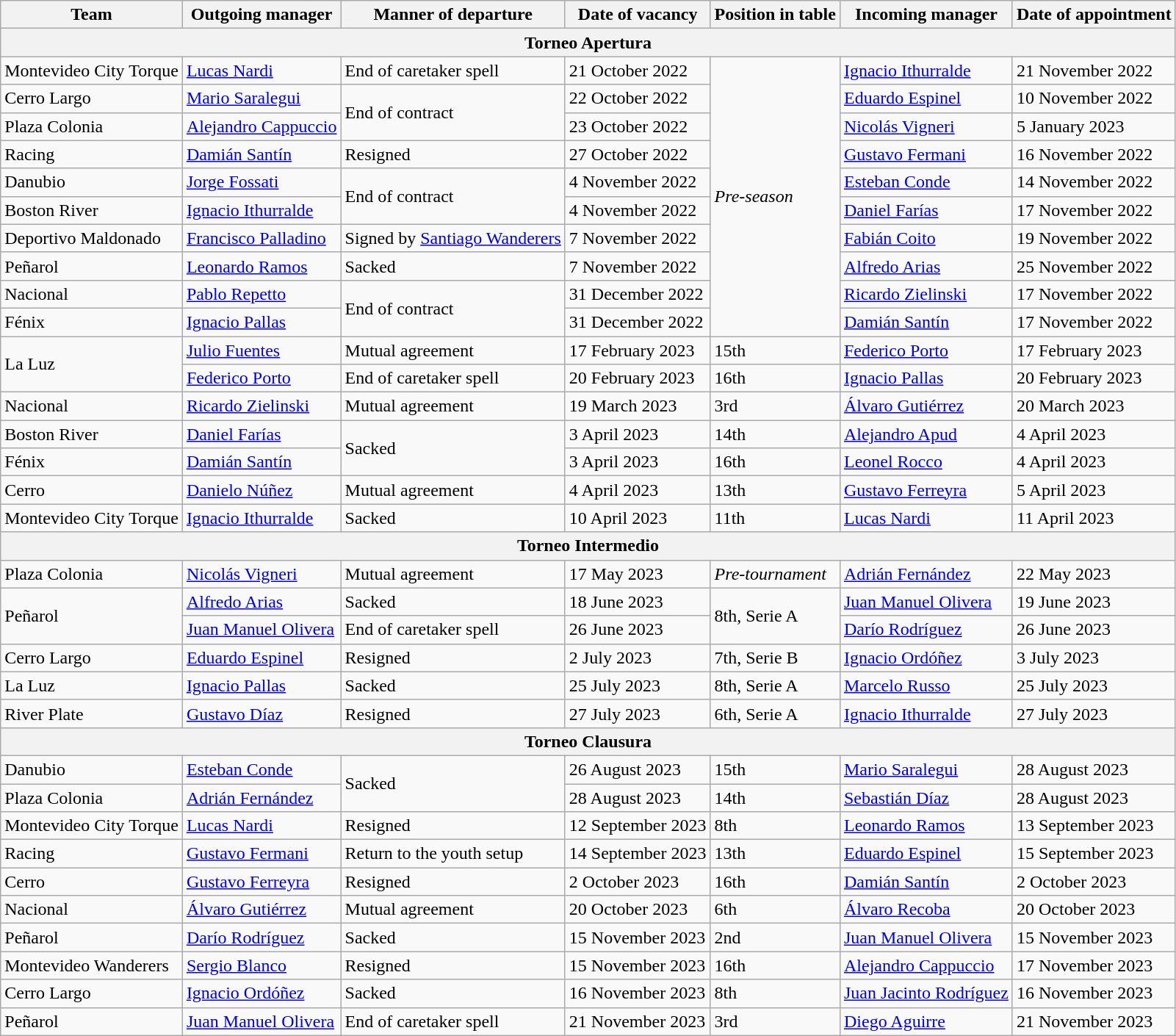<table class="wikitable sortable">
<tr>
<th>Team</th>
<th>Outgoing manager</th>
<th>Manner of departure</th>
<th>Date of vacancy</th>
<th>Position in table</th>
<th>Incoming manager</th>
<th>Date of appointment</th>
</tr>
<tr>
<th colspan=7>Torneo Apertura</th>
</tr>
<tr>
<td>Montevideo City Torque</td>
<td> <a href='#'>Lucas Nardi</a></td>
<td>End of caretaker spell</td>
<td>21 October 2022</td>
<td rowspan=10><em>Pre-season</em></td>
<td> <a href='#'>Ignacio Ithurralde</a></td>
<td>21 November 2022</td>
</tr>
<tr>
<td>Cerro Largo</td>
<td> <a href='#'>Mario Saralegui</a></td>
<td rowspan=2>End of contract</td>
<td>22 October 2022</td>
<td> <a href='#'>Eduardo Espinel</a></td>
<td>10 November 2022</td>
</tr>
<tr>
<td>Plaza Colonia</td>
<td> <a href='#'>Alejandro Cappuccio</a></td>
<td>23 October 2022</td>
<td> <a href='#'>Nicolás Vigneri</a></td>
<td>5 January 2023</td>
</tr>
<tr>
<td>Racing</td>
<td> <a href='#'>Damián Santín</a></td>
<td>Resigned</td>
<td>27 October 2022</td>
<td> <a href='#'>Gustavo Fermani</a></td>
<td>16 November 2022</td>
</tr>
<tr>
<td>Danubio</td>
<td> <a href='#'>Jorge Fossati</a></td>
<td rowspan=2>End of contract</td>
<td>4 November 2022</td>
<td> <a href='#'>Esteban Conde</a></td>
<td>14 November 2022</td>
</tr>
<tr>
<td>Boston River</td>
<td> <a href='#'>Ignacio Ithurralde</a></td>
<td>4 November 2022</td>
<td> <a href='#'>Daniel Farías</a></td>
<td>17 November 2022</td>
</tr>
<tr>
<td>Deportivo Maldonado</td>
<td> <a href='#'>Francisco Palladino</a></td>
<td>Signed by <a href='#'>Santiago Wanderers</a></td>
<td>7 November 2022</td>
<td> <a href='#'>Fabián Coito</a></td>
<td>19 November 2022</td>
</tr>
<tr>
<td>Peñarol</td>
<td> <a href='#'>Leonardo Ramos</a></td>
<td>Sacked</td>
<td>7 November 2022</td>
<td> <a href='#'>Alfredo Arias</a></td>
<td>25 November 2022</td>
</tr>
<tr>
<td>Nacional</td>
<td> <a href='#'>Pablo Repetto</a></td>
<td rowspan=2>End of contract</td>
<td>31 December 2022</td>
<td> <a href='#'>Ricardo Zielinski</a></td>
<td>17 November 2022</td>
</tr>
<tr>
<td>Fénix</td>
<td> <a href='#'>Ignacio Pallas</a></td>
<td>31 December 2022</td>
<td> <a href='#'>Damián Santín</a></td>
<td>17 November 2022</td>
</tr>
<tr>
<td rowspan=2>La Luz</td>
<td> <a href='#'>Julio Fuentes</a></td>
<td>Mutual agreement</td>
<td>17 February 2023</td>
<td>15th</td>
<td> <a href='#'>Federico Porto</a></td>
<td>17 February 2023</td>
</tr>
<tr>
<td> <a href='#'>Federico Porto</a></td>
<td>End of caretaker spell</td>
<td>20 February 2023</td>
<td>16th</td>
<td> <a href='#'>Ignacio Pallas</a></td>
<td>20 February 2023</td>
</tr>
<tr>
<td>Nacional</td>
<td> <a href='#'>Ricardo Zielinski</a></td>
<td>Mutual agreement</td>
<td>19 March 2023</td>
<td>3rd</td>
<td> <a href='#'>Álvaro Gutiérrez</a></td>
<td>20 March 2023</td>
</tr>
<tr>
<td>Boston River</td>
<td> <a href='#'>Daniel Farías</a></td>
<td rowspan=2>Sacked</td>
<td>3 April 2023</td>
<td>14th</td>
<td> <a href='#'>Alejandro Apud</a></td>
<td>4 April 2023</td>
</tr>
<tr>
<td>Fénix</td>
<td> <a href='#'>Damián Santín</a></td>
<td>3 April 2023</td>
<td>16th</td>
<td> <a href='#'>Leonel Rocco</a></td>
<td>4 April 2023</td>
</tr>
<tr>
<td>Cerro</td>
<td> <a href='#'>Danielo Núñez</a></td>
<td>Mutual agreement</td>
<td>4 April 2023</td>
<td>13th</td>
<td> <a href='#'>Gustavo Ferreyra</a></td>
<td>5 April 2023</td>
</tr>
<tr>
<td>Montevideo City Torque</td>
<td> <a href='#'>Ignacio Ithurralde</a></td>
<td>Sacked</td>
<td>10 April 2023</td>
<td>11th</td>
<td> <a href='#'>Lucas Nardi</a></td>
<td>11 April 2023</td>
</tr>
<tr>
<th colspan=7>Torneo Intermedio</th>
</tr>
<tr>
<td>Plaza Colonia</td>
<td> <a href='#'>Nicolás Vigneri</a></td>
<td>Mutual agreement</td>
<td>17 May 2023</td>
<td><em>Pre-tournament</em></td>
<td> <a href='#'>Adrián Fernández</a></td>
<td>22 May 2023</td>
</tr>
<tr>
<td rowspan=2>Peñarol</td>
<td> <a href='#'>Alfredo Arias</a></td>
<td>Sacked</td>
<td>18 June 2023</td>
<td rowspan=2>8th, Serie A</td>
<td> <a href='#'>Juan Manuel Olivera</a></td>
<td>19 June 2023</td>
</tr>
<tr>
<td> <a href='#'>Juan Manuel Olivera</a></td>
<td>End of caretaker spell</td>
<td>26 June 2023</td>
<td> <a href='#'>Darío Rodríguez</a></td>
<td>26 June 2023</td>
</tr>
<tr>
<td>Cerro Largo</td>
<td> <a href='#'>Eduardo Espinel</a></td>
<td>Resigned</td>
<td>2 July 2023</td>
<td>7th, Serie B</td>
<td> <a href='#'>Ignacio Ordóñez</a></td>
<td>3 July 2023</td>
</tr>
<tr>
<td>La Luz</td>
<td> <a href='#'>Ignacio Pallas</a></td>
<td>Sacked</td>
<td>25 July 2023</td>
<td>8th, Serie A</td>
<td> <a href='#'>Marcelo Russo</a></td>
<td>25 July 2023</td>
</tr>
<tr>
<td>River Plate</td>
<td> <a href='#'>Gustavo Díaz</a></td>
<td>Resigned</td>
<td>27 July 2023</td>
<td>6th, Serie A</td>
<td> <a href='#'>Ignacio Ithurralde</a></td>
<td>27 July 2023</td>
</tr>
<tr>
<th colspan=7>Torneo Clausura</th>
</tr>
<tr>
<td>Danubio</td>
<td> <a href='#'>Esteban Conde</a></td>
<td rowspan=2>Sacked</td>
<td>26 August 2023</td>
<td>15th</td>
<td> <a href='#'>Mario Saralegui</a></td>
<td>28 August 2023</td>
</tr>
<tr>
<td>Plaza Colonia</td>
<td> <a href='#'>Adrián Fernández</a></td>
<td>28 August 2023</td>
<td>14th</td>
<td> <a href='#'>Sebastián Díaz</a></td>
<td>28 August 2023</td>
</tr>
<tr>
<td>Montevideo City Torque</td>
<td> <a href='#'>Lucas Nardi</a></td>
<td>Resigned</td>
<td>12 September 2023</td>
<td>8th</td>
<td> <a href='#'>Leonardo Ramos</a></td>
<td>13 September 2023</td>
</tr>
<tr>
<td>Racing</td>
<td> <a href='#'>Gustavo Fermani</a></td>
<td>Return to the youth setup</td>
<td>14 September 2023</td>
<td>13th</td>
<td> <a href='#'>Eduardo Espinel</a></td>
<td>15 September 2023</td>
</tr>
<tr>
<td>Cerro</td>
<td> <a href='#'>Gustavo Ferreyra</a></td>
<td>Resigned</td>
<td>2 October 2023</td>
<td>16th</td>
<td> <a href='#'>Damián Santín</a></td>
<td>2 October 2023</td>
</tr>
<tr>
<td>Nacional</td>
<td> <a href='#'>Álvaro Gutiérrez</a></td>
<td>Mutual agreement</td>
<td>20 October 2023</td>
<td>6th</td>
<td> <a href='#'>Álvaro Recoba</a></td>
<td>20 October 2023</td>
</tr>
<tr>
<td>Peñarol</td>
<td> <a href='#'>Darío Rodríguez</a></td>
<td>Sacked</td>
<td>15 November 2023</td>
<td>2nd</td>
<td> <a href='#'>Juan Manuel Olivera</a></td>
<td>15 November 2023</td>
</tr>
<tr>
<td>Montevideo Wanderers</td>
<td> <a href='#'>Sergio Blanco</a></td>
<td>Resigned</td>
<td>15 November 2023</td>
<td>16th</td>
<td> <a href='#'>Alejandro Cappuccio</a></td>
<td>17 November 2023</td>
</tr>
<tr>
<td>Cerro Largo</td>
<td> <a href='#'>Ignacio Ordóñez</a></td>
<td>Sacked</td>
<td>16 November 2023</td>
<td>8th</td>
<td> <a href='#'>Juan Jacinto Rodríguez</a> </td>
<td>16 November 2023</td>
</tr>
<tr>
<td>Peñarol</td>
<td> <a href='#'>Juan Manuel Olivera</a></td>
<td>End of caretaker spell</td>
<td>21 November 2023</td>
<td>3rd</td>
<td> <a href='#'>Diego Aguirre</a></td>
<td>21 November 2023</td>
</tr>
</table>
